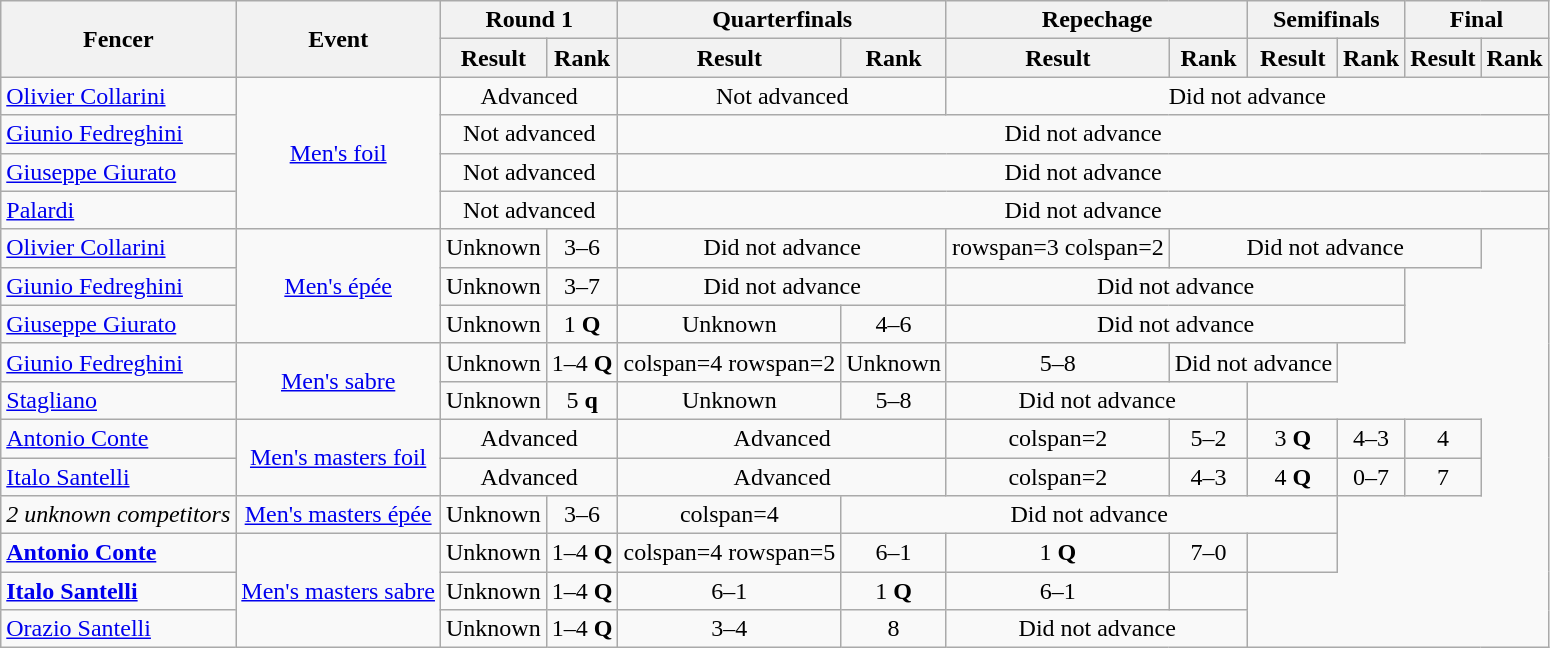<table class=wikitable>
<tr>
<th rowspan=2>Fencer</th>
<th rowspan=2>Event</th>
<th colspan=2>Round 1</th>
<th colspan=2>Quarterfinals</th>
<th colspan=2>Repechage</th>
<th colspan=2>Semifinals</th>
<th colspan=2>Final</th>
</tr>
<tr>
<th>Result</th>
<th>Rank</th>
<th>Result</th>
<th>Rank</th>
<th>Result</th>
<th>Rank</th>
<th>Result</th>
<th>Rank</th>
<th>Result</th>
<th>Rank</th>
</tr>
<tr align=center>
<td align=left><a href='#'>Olivier Collarini</a></td>
<td rowspan=4><a href='#'>Men's foil</a></td>
<td colspan=2>Advanced</td>
<td colspan=2>Not advanced</td>
<td colspan=6>Did not advance</td>
</tr>
<tr align=center>
<td align=left><a href='#'>Giunio Fedreghini</a></td>
<td colspan=2>Not advanced</td>
<td colspan=8>Did not advance</td>
</tr>
<tr align=center>
<td align=left><a href='#'>Giuseppe Giurato</a></td>
<td colspan=2>Not advanced</td>
<td colspan=8>Did not advance</td>
</tr>
<tr align=center>
<td align=left><a href='#'>Palardi</a></td>
<td colspan=2>Not advanced</td>
<td colspan=8>Did not advance</td>
</tr>
<tr align=center>
<td align=left><a href='#'>Olivier Collarini</a></td>
<td rowspan=3><a href='#'>Men's épée</a></td>
<td>Unknown</td>
<td>3–6</td>
<td colspan=2>Did not advance</td>
<td>rowspan=3 colspan=2 </td>
<td colspan=4>Did not advance</td>
</tr>
<tr align=center>
<td align=left><a href='#'>Giunio Fedreghini</a></td>
<td>Unknown</td>
<td>3–7</td>
<td colspan=2>Did not advance</td>
<td colspan=4>Did not advance</td>
</tr>
<tr align=center>
<td align=left><a href='#'>Giuseppe Giurato</a></td>
<td>Unknown</td>
<td>1 <strong>Q</strong></td>
<td>Unknown</td>
<td>4–6</td>
<td colspan=4>Did not advance</td>
</tr>
<tr align=center>
<td align=left><a href='#'>Giunio Fedreghini</a></td>
<td rowspan=2><a href='#'>Men's sabre</a></td>
<td>Unknown</td>
<td>1–4 <strong>Q</strong></td>
<td>colspan=4 rowspan=2 </td>
<td>Unknown</td>
<td>5–8</td>
<td colspan=2>Did not advance</td>
</tr>
<tr align=center>
<td align=left><a href='#'>Stagliano</a></td>
<td>Unknown</td>
<td>5 <strong>q</strong></td>
<td>Unknown</td>
<td>5–8</td>
<td colspan=2>Did not advance</td>
</tr>
<tr align=center>
<td align=left><a href='#'>Antonio Conte</a></td>
<td rowspan=2><a href='#'>Men's masters foil</a></td>
<td colspan=2>Advanced</td>
<td colspan=2>Advanced</td>
<td>colspan=2 </td>
<td>5–2</td>
<td>3 <strong>Q</strong></td>
<td>4–3</td>
<td>4</td>
</tr>
<tr align=center>
<td align=left><a href='#'>Italo Santelli</a></td>
<td colspan=2>Advanced</td>
<td colspan=2>Advanced</td>
<td>colspan=2 </td>
<td>4–3</td>
<td>4 <strong>Q</strong></td>
<td>0–7</td>
<td>7</td>
</tr>
<tr align=center>
<td align=left><em>2 unknown competitors</em></td>
<td><a href='#'>Men's masters épée</a></td>
<td>Unknown</td>
<td>3–6</td>
<td>colspan=4 </td>
<td colspan=4>Did not advance</td>
</tr>
<tr align=center>
<td align=left><strong><a href='#'>Antonio Conte</a></strong></td>
<td rowspan=3><a href='#'>Men's masters sabre</a></td>
<td>Unknown</td>
<td>1–4 <strong>Q</strong></td>
<td>colspan=4 rowspan=5 </td>
<td>6–1</td>
<td>1 <strong>Q</strong></td>
<td>7–0</td>
<td></td>
</tr>
<tr align=center>
<td align=left><strong><a href='#'>Italo Santelli</a></strong></td>
<td>Unknown</td>
<td>1–4 <strong>Q</strong></td>
<td>6–1</td>
<td>1 <strong>Q</strong></td>
<td>6–1</td>
<td></td>
</tr>
<tr align=center>
<td align=left><a href='#'>Orazio Santelli</a></td>
<td>Unknown</td>
<td>1–4 <strong>Q</strong></td>
<td>3–4</td>
<td>8</td>
<td colspan=2>Did not advance</td>
</tr>
</table>
